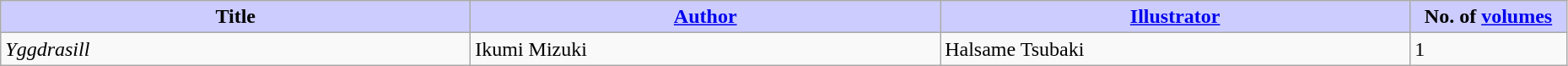<table class="wikitable" style="width: 98%;">
<tr>
<th width=30% style="background:#ccf;">Title</th>
<th width=30% style="background:#ccf;"><a href='#'>Author</a></th>
<th width=30% style="background:#ccf;"><a href='#'>Illustrator</a></th>
<th width=10% style="background:#ccf;">No. of <a href='#'>volumes</a></th>
</tr>
<tr>
<td><em>Yggdrasill</em></td>
<td>Ikumi Mizuki</td>
<td>Halsame Tsubaki</td>
<td>1</td>
</tr>
</table>
